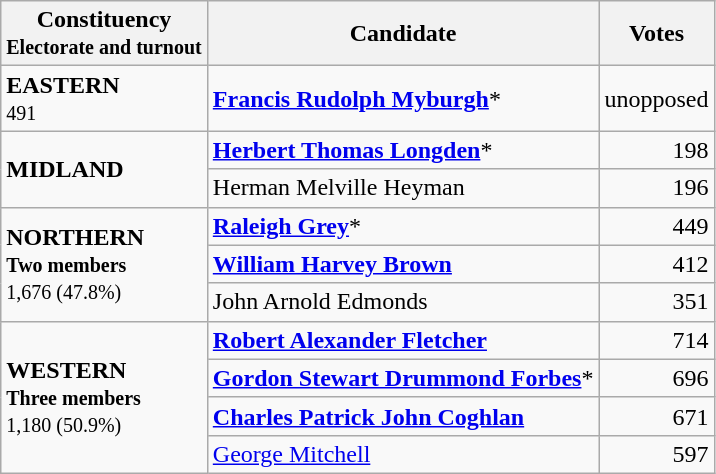<table class=wikitable style=text-align:right>
<tr>
<th>Constituency<br><small>Electorate and turnout</small></th>
<th>Candidate</th>
<th>Votes</th>
</tr>
<tr>
<td align=left><strong>EASTERN</strong><br><small>491</small></td>
<td align=left><strong><a href='#'>Francis Rudolph Myburgh</a></strong>*</td>
<td>unopposed</td>
</tr>
<tr>
<td align=left rowspan=2><strong>MIDLAND</strong></td>
<td align=left><strong><a href='#'>Herbert Thomas Longden</a></strong>*</td>
<td>198</td>
</tr>
<tr>
<td align=left>Herman Melville Heyman</td>
<td>196</td>
</tr>
<tr>
<td align=left rowspan=3><strong>NORTHERN</strong><br><small><strong>Two members</strong><br>1,676 (47.8%)</small></td>
<td align=left><strong><a href='#'>Raleigh Grey</a></strong>*</td>
<td>449</td>
</tr>
<tr>
<td align=left><strong><a href='#'>William Harvey Brown</a></strong></td>
<td>412</td>
</tr>
<tr>
<td align=left>John Arnold Edmonds</td>
<td>351</td>
</tr>
<tr>
<td align=left rowspan=4><strong>WESTERN</strong><br><small><strong>Three members</strong><br>1,180 (50.9%)</small></td>
<td align=left><strong><a href='#'>Robert Alexander Fletcher</a></strong></td>
<td>714</td>
</tr>
<tr>
<td align=left><strong><a href='#'>Gordon Stewart Drummond Forbes</a></strong>*</td>
<td>696</td>
</tr>
<tr>
<td align=left><strong><a href='#'>Charles Patrick John Coghlan</a></strong></td>
<td>671</td>
</tr>
<tr>
<td align=left><a href='#'>George Mitchell</a></td>
<td>597</td>
</tr>
</table>
